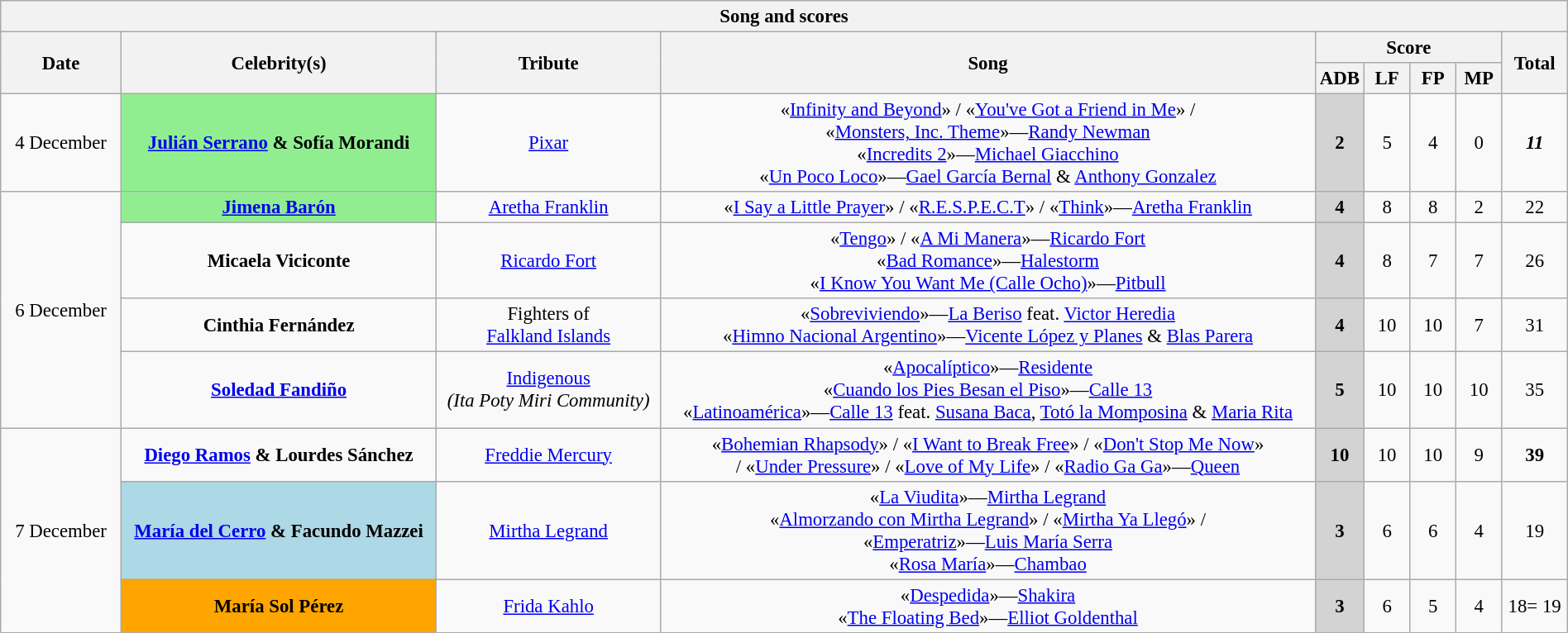<table class="wikitable collapsible collapsed" style="font-size:95%; text-align: center; width: 100%;">
<tr>
<th colspan="11" style="with: 100%;" align=center>Song and scores</th>
</tr>
<tr>
<th rowspan="2" width=90>Date</th>
<th rowspan="2">Celebrity(s)</th>
<th rowspan="2">Tribute</th>
<th rowspan="2">Song</th>
<th colspan="4">Score</th>
<th rowspan="2">Total</th>
</tr>
<tr>
<th width=30>ADB</th>
<th width=30>LF</th>
<th width=30>FP</th>
<th width=30>MP</th>
</tr>
<tr>
<td rowspan="1">4 December</td>
<td bgcolor="lightgreen"><strong><a href='#'>Julián Serrano</a> & Sofía Morandi</strong></td>
<td><a href='#'>Pixar</a></td>
<td>«<a href='#'>Infinity and Beyond</a>» / «<a href='#'>You've Got a Friend in Me</a>» /<br>«<a href='#'>Monsters, Inc. Theme</a>»—<a href='#'>Randy Newman</a><br>«<a href='#'>Incredits 2</a>»—<a href='#'>Michael Giacchino</a><br>«<a href='#'>Un Poco Loco</a>»—<a href='#'>Gael García Bernal</a> & <a href='#'>Anthony Gonzalez</a></td>
<td bgcolor="lightgrey"><strong>2</strong></td>
<td>5</td>
<td>4</td>
<td>0</td>
<td><span><strong><em>11</em></strong></span></td>
</tr>
<tr>
<td rowspan="4">6 December</td>
<td bgcolor="lightgreen"><strong><a href='#'>Jimena Barón</a></strong></td>
<td><a href='#'>Aretha Franklin</a></td>
<td>«<a href='#'>I Say a Little Prayer</a>» / «<a href='#'>R.E.S.P.E.C.T</a>» / «<a href='#'>Think</a>»—<a href='#'>Aretha Franklin</a></td>
<td bgcolor="lightgrey"><strong>4</strong></td>
<td>8</td>
<td>8</td>
<td>2</td>
<td>22</td>
</tr>
<tr>
<td bgcolor=""><strong>Micaela Viciconte</strong></td>
<td><a href='#'>Ricardo Fort</a></td>
<td>«<a href='#'>Tengo</a>» / «<a href='#'>A Mi Manera</a>»—<a href='#'>Ricardo Fort</a><br>«<a href='#'>Bad Romance</a>»—<a href='#'>Halestorm</a><br>«<a href='#'>I Know You Want Me (Calle Ocho)</a>»—<a href='#'>Pitbull</a></td>
<td bgcolor="lightgrey"><strong>4</strong></td>
<td>8</td>
<td>7</td>
<td>7</td>
<td>26</td>
</tr>
<tr>
<td bgcolor=""><strong>Cinthia Fernández</strong></td>
<td>Fighters of<br><a href='#'>Falkland Islands</a></td>
<td>«<a href='#'>Sobreviviendo</a>»—<a href='#'>La Beriso</a> feat. <a href='#'>Victor Heredia</a><br>«<a href='#'>Himno Nacional Argentino</a>»—<a href='#'>Vicente López y Planes</a> & <a href='#'>Blas Parera</a></td>
<td bgcolor="lightgrey"><strong>4</strong></td>
<td>10</td>
<td>10</td>
<td>7</td>
<td>31</td>
</tr>
<tr>
<td bgcolor=""><strong><a href='#'>Soledad Fandiño</a></strong></td>
<td><a href='#'>Indigenous</a><br><em>(Ita Poty Miri Community)</em></td>
<td>«<a href='#'>Apocalíptico</a>»—<a href='#'>Residente</a><br>«<a href='#'>Cuando los Pies Besan el Piso</a>»—<a href='#'>Calle 13</a><br>«<a href='#'>Latinoamérica</a>»—<a href='#'>Calle 13</a> feat. <a href='#'>Susana Baca</a>, <a href='#'>Totó la Momposina</a> & <a href='#'>Maria Rita</a></td>
<td bgcolor="lightgrey"><strong>5</strong></td>
<td>10</td>
<td>10</td>
<td>10</td>
<td>35</td>
</tr>
<tr>
<td rowspan="3">7 December</td>
<td bgcolor=""><strong><a href='#'>Diego Ramos</a> & Lourdes Sánchez</strong></td>
<td><a href='#'>Freddie Mercury</a></td>
<td>«<a href='#'>Bohemian Rhapsody</a>» / «<a href='#'>I Want to Break Free</a>» / «<a href='#'>Don't Stop Me Now</a>» <br>/ «<a href='#'>Under Pressure</a>» / «<a href='#'>Love of My Life</a>» / «<a href='#'>Radio Ga Ga</a>»—<a href='#'>Queen</a></td>
<td bgcolor="lightgrey"><strong>10</strong></td>
<td>10</td>
<td>10</td>
<td>9</td>
<td><span><strong>39</strong></span></td>
</tr>
<tr>
<td bgcolor="lightblue"><strong><a href='#'>María del Cerro</a> & Facundo Mazzei</strong></td>
<td><a href='#'>Mirtha Legrand</a></td>
<td>«<a href='#'>La Viudita</a>»—<a href='#'>Mirtha Legrand</a><br>«<a href='#'>Almorzando con Mirtha Legrand</a>» / «<a href='#'>Mirtha Ya Llegó</a>» /<br> «<a href='#'>Emperatriz</a>»—<a href='#'>Luis María Serra</a><br>«<a href='#'>Rosa María</a>»—<a href='#'>Chambao</a></td>
<td bgcolor="lightgrey"><strong>3</strong></td>
<td>6</td>
<td>6</td>
<td>4</td>
<td>19</td>
</tr>
<tr>
<td bgcolor="orange"><strong>María Sol Pérez</strong></td>
<td><a href='#'>Frida Kahlo</a></td>
<td>«<a href='#'>Despedida</a>»—<a href='#'>Shakira</a><br>«<a href='#'>The Floating Bed</a>»—<a href='#'>Elliot Goldenthal</a></td>
<td bgcolor="lightgrey"><strong>3</strong></td>
<td>6</td>
<td>5</td>
<td>4</td>
<td>18= 19</td>
</tr>
</table>
